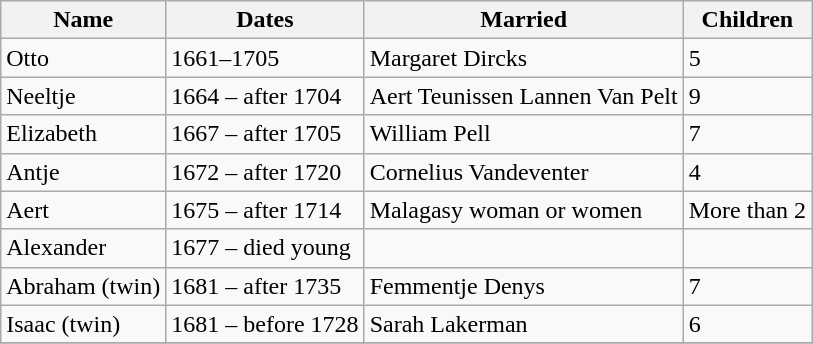<table class="wikitable">
<tr>
<th>Name</th>
<th>Dates</th>
<th>Married</th>
<th>Children</th>
</tr>
<tr>
<td>Otto</td>
<td>1661–1705</td>
<td>Margaret Dircks</td>
<td>5</td>
</tr>
<tr>
<td>Neeltje</td>
<td>1664 – after 1704</td>
<td>Aert Teunissen Lannen Van Pelt</td>
<td>9</td>
</tr>
<tr>
<td>Elizabeth</td>
<td>1667 – after 1705</td>
<td>William Pell</td>
<td>7</td>
</tr>
<tr>
<td>Antje</td>
<td>1672 – after 1720</td>
<td>Cornelius Vandeventer</td>
<td>4</td>
</tr>
<tr>
<td>Aert</td>
<td>1675 – after 1714</td>
<td>Malagasy woman or women</td>
<td>More than 2</td>
</tr>
<tr>
<td>Alexander</td>
<td>1677 – died young</td>
<td></td>
<td></td>
</tr>
<tr>
<td>Abraham (twin)</td>
<td>1681 – after 1735</td>
<td>Femmentje Denys</td>
<td>7</td>
</tr>
<tr>
<td>Isaac (twin)</td>
<td>1681 – before 1728</td>
<td>Sarah Lakerman</td>
<td>6</td>
</tr>
<tr>
</tr>
</table>
